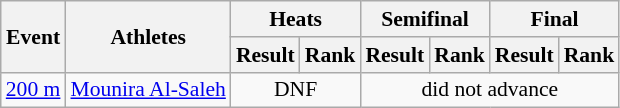<table class="wikitable" border="1" style="font-size:90%">
<tr>
<th rowspan="2">Event</th>
<th rowspan="2">Athletes</th>
<th colspan="2">Heats</th>
<th colspan="2">Semifinal</th>
<th colspan="2">Final</th>
</tr>
<tr>
<th>Result</th>
<th>Rank</th>
<th>Result</th>
<th>Rank</th>
<th>Result</th>
<th>Rank</th>
</tr>
<tr>
<td><a href='#'>200 m</a></td>
<td><a href='#'>Mounira Al-Saleh</a></td>
<td align=center colspan=2>DNF</td>
<td align=center colspan=4>did not advance</td>
</tr>
</table>
